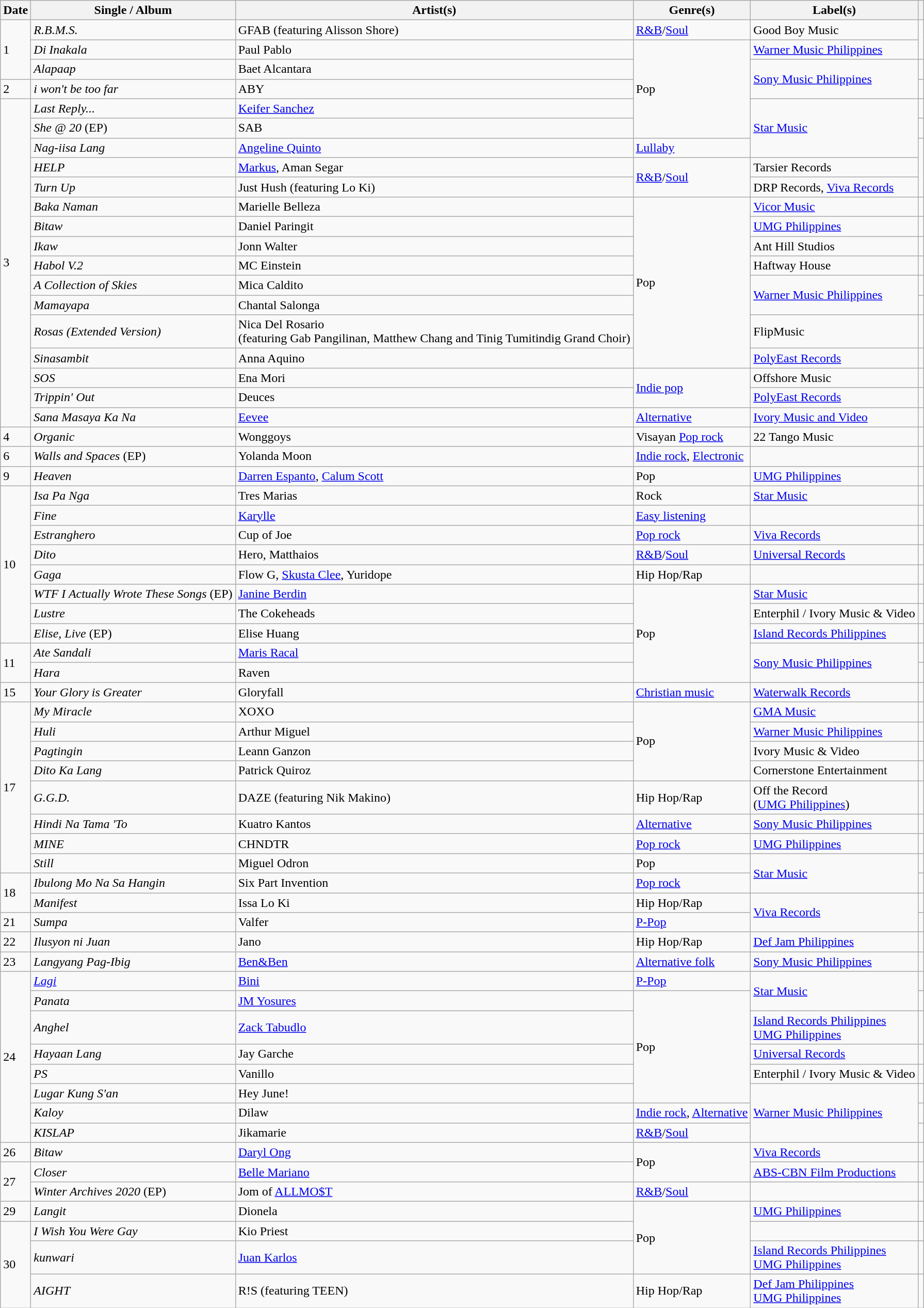<table class="wikitable">
<tr>
<th>Date</th>
<th>Single / Album</th>
<th>Artist(s)</th>
<th>Genre(s)</th>
<th>Label(s)</th>
<th></th>
</tr>
<tr>
<td rowspan="3">1</td>
<td><em>R.B.M.S.</em></td>
<td>GFAB (featuring Alisson Shore)</td>
<td><a href='#'>R&B</a>/<a href='#'>Soul</a></td>
<td>Good Boy Music</td>
<td rowspan=2></td>
</tr>
<tr>
<td><em>Di Inakala</em></td>
<td>Paul Pablo</td>
<td rowspan="5">Pop</td>
<td><a href='#'>Warner Music Philippines</a></td>
</tr>
<tr>
<td><em>Alapaap</em></td>
<td>Baet Alcantara</td>
<td rowspan="2"><a href='#'>Sony Music Philippines</a></td>
<td></td>
</tr>
<tr>
<td>2</td>
<td><em>i won't be too far</em></td>
<td>ABY</td>
<td></td>
</tr>
<tr>
<td rowspan="16">3</td>
<td><em>Last Reply...</em></td>
<td><a href='#'>Keifer Sanchez</a></td>
<td rowspan="3"><a href='#'>Star Music</a></td>
<td></td>
</tr>
<tr>
<td><em>She @ 20</em> (EP)</td>
<td>SAB</td>
<td></td>
</tr>
<tr>
<td><em>Nag-iisa Lang</em> </td>
<td><a href='#'>Angeline Quinto</a></td>
<td><a href='#'>Lullaby</a></td>
<td rowspan=3></td>
</tr>
<tr>
<td><em>HELP</em></td>
<td><a href='#'>Markus</a>, Aman Segar</td>
<td rowspan="2"><a href='#'>R&B</a>/<a href='#'>Soul</a></td>
<td>Tarsier Records</td>
</tr>
<tr>
<td><em>Turn Up</em></td>
<td>Just Hush (featuring Lo Ki)</td>
<td>DRP Records, <a href='#'>Viva Records</a></td>
</tr>
<tr>
<td><em>Baka Naman</em></td>
<td>Marielle Belleza</td>
<td rowspan="8">Pop</td>
<td><a href='#'>Vicor Music</a></td>
<td></td>
</tr>
<tr>
<td><em>Bitaw</em></td>
<td>Daniel Paringit</td>
<td><a href='#'>UMG Philippines</a></td>
<td></td>
</tr>
<tr>
<td><em>Ikaw</em></td>
<td>Jonn Walter</td>
<td>Ant Hill Studios</td>
<td></td>
</tr>
<tr>
<td><em>Habol V.2</em></td>
<td>MC Einstein</td>
<td>Haftway House</td>
<td></td>
</tr>
<tr>
<td><em>A Collection of Skies</em></td>
<td>Mica Caldito</td>
<td rowspan="2"><a href='#'>Warner Music Philippines</a></td>
<td></td>
</tr>
<tr>
<td><em>Mamayapa</em></td>
<td>Chantal Salonga</td>
<td></td>
</tr>
<tr>
<td><em>Rosas (Extended Version)</em></td>
<td>Nica Del Rosario<br>(featuring Gab Pangilinan, Matthew Chang and Tinig Tumitindig Grand Choir)</td>
<td>FlipMusic</td>
<td></td>
</tr>
<tr>
<td><em>Sinasambit</em></td>
<td>Anna Aquino</td>
<td><a href='#'>PolyEast Records</a></td>
<td></td>
</tr>
<tr>
<td><em>SOS</em></td>
<td>Ena Mori</td>
<td rowspan="2"><a href='#'>Indie pop</a></td>
<td>Offshore Music</td>
<td></td>
</tr>
<tr>
<td><em>Trippin' Out</em></td>
<td>Deuces</td>
<td><a href='#'>PolyEast Records</a></td>
<td></td>
</tr>
<tr>
<td><em>Sana Masaya Ka Na</em></td>
<td><a href='#'>Eevee</a></td>
<td><a href='#'>Alternative</a></td>
<td><a href='#'>Ivory Music and Video</a></td>
<td></td>
</tr>
<tr>
<td>4</td>
<td><em>Organic</em></td>
<td>Wonggoys</td>
<td>Visayan <a href='#'>Pop rock</a></td>
<td>22 Tango Music</td>
<td></td>
</tr>
<tr>
<td>6</td>
<td><em>Walls and Spaces</em> (EP)</td>
<td>Yolanda Moon</td>
<td><a href='#'>Indie rock</a>, <a href='#'>Electronic</a></td>
<td></td>
<td></td>
</tr>
<tr>
<td>9</td>
<td><em>Heaven</em></td>
<td><a href='#'>Darren Espanto</a>, <a href='#'>Calum Scott</a></td>
<td>Pop</td>
<td><a href='#'>UMG Philippines</a></td>
<td></td>
</tr>
<tr>
<td rowspan="8">10</td>
<td><em>Isa Pa Nga</em></td>
<td>Tres Marias</td>
<td>Rock</td>
<td><a href='#'>Star Music</a></td>
<td></td>
</tr>
<tr>
<td><em>Fine</em></td>
<td><a href='#'>Karylle</a></td>
<td><a href='#'>Easy listening</a></td>
<td></td>
<td></td>
</tr>
<tr>
<td><em>Estranghero</em></td>
<td>Cup of Joe</td>
<td><a href='#'>Pop rock</a></td>
<td><a href='#'>Viva Records</a></td>
<td></td>
</tr>
<tr>
<td><em>Dito</em></td>
<td>Hero, Matthaios</td>
<td><a href='#'>R&B</a>/<a href='#'>Soul</a></td>
<td><a href='#'>Universal Records</a></td>
<td></td>
</tr>
<tr>
<td><em>Gaga</em></td>
<td>Flow G, <a href='#'>Skusta Clee</a>, Yuridope</td>
<td>Hip Hop/Rap</td>
<td></td>
<td></td>
</tr>
<tr>
<td><em>WTF I Actually Wrote These Songs</em> (EP)</td>
<td><a href='#'>Janine Berdin</a></td>
<td rowspan="5">Pop</td>
<td><a href='#'>Star Music</a></td>
<td></td>
</tr>
<tr>
<td><em>Lustre</em></td>
<td>The Cokeheads</td>
<td>Enterphil / Ivory Music & Video</td>
<td></td>
</tr>
<tr>
<td><em>Elise, Live</em> (EP)</td>
<td>Elise Huang</td>
<td><a href='#'>Island Records Philippines</a></td>
<td></td>
</tr>
<tr>
<td rowspan="2">11</td>
<td><em>Ate Sandali</em></td>
<td><a href='#'>Maris Racal</a></td>
<td rowspan="2"><a href='#'>Sony Music Philippines</a></td>
<td></td>
</tr>
<tr>
<td><em>Hara</em></td>
<td>Raven</td>
<td></td>
</tr>
<tr>
<td>15</td>
<td><em>Your Glory is Greater</em></td>
<td>Gloryfall</td>
<td><a href='#'>Christian music</a></td>
<td><a href='#'>Waterwalk Records</a></td>
<td></td>
</tr>
<tr>
<td rowspan="8">17</td>
<td><em>My Miracle</em></td>
<td>XOXO</td>
<td rowspan="4">Pop</td>
<td><a href='#'>GMA Music</a></td>
<td></td>
</tr>
<tr>
<td><em>Huli</em></td>
<td>Arthur Miguel</td>
<td><a href='#'>Warner Music Philippines</a></td>
<td></td>
</tr>
<tr>
<td><em>Pagtingin</em></td>
<td>Leann Ganzon</td>
<td>Ivory Music & Video</td>
<td></td>
</tr>
<tr>
<td><em>Dito Ka Lang</em></td>
<td>Patrick Quiroz</td>
<td>Cornerstone Entertainment</td>
<td></td>
</tr>
<tr>
<td><em>G.G.D.</em></td>
<td>DAZE (featuring Nik Makino)</td>
<td>Hip Hop/Rap</td>
<td>Off the Record<br>(<a href='#'>UMG Philippines</a>)</td>
<td></td>
</tr>
<tr>
<td><em>Hindi Na Tama 'To</em></td>
<td>Kuatro Kantos</td>
<td><a href='#'>Alternative</a></td>
<td><a href='#'>Sony Music Philippines</a></td>
<td></td>
</tr>
<tr>
<td><em>MINE</em></td>
<td>CHNDTR</td>
<td><a href='#'>Pop rock</a></td>
<td><a href='#'>UMG Philippines</a></td>
<td></td>
</tr>
<tr>
<td><em>Still</em></td>
<td>Miguel Odron</td>
<td>Pop</td>
<td rowspan="2"><a href='#'>Star Music</a></td>
<td></td>
</tr>
<tr>
<td rowspan="2">18</td>
<td><em>Ibulong Mo Na Sa Hangin</em></td>
<td>Six Part Invention</td>
<td><a href='#'>Pop rock</a></td>
<td></td>
</tr>
<tr>
<td><em>Manifest</em></td>
<td>Issa Lo Ki</td>
<td>Hip Hop/Rap</td>
<td rowspan="2"><a href='#'>Viva Records</a></td>
<td></td>
</tr>
<tr>
<td>21</td>
<td><em>Sumpa</em></td>
<td>Valfer</td>
<td><a href='#'>P-Pop</a></td>
<td></td>
</tr>
<tr>
<td>22</td>
<td><em>Ilusyon ni Juan</em></td>
<td>Jano</td>
<td>Hip Hop/Rap</td>
<td><a href='#'>Def Jam Philippines</a></td>
<td></td>
</tr>
<tr>
<td>23</td>
<td><em>Langyang Pag-Ibig</em></td>
<td><a href='#'>Ben&Ben</a></td>
<td><a href='#'>Alternative folk</a></td>
<td><a href='#'>Sony Music Philippines</a></td>
<td></td>
</tr>
<tr>
<td rowspan="8">24</td>
<td><em><a href='#'>Lagi</a></em></td>
<td><a href='#'>Bini</a></td>
<td><a href='#'>P-Pop</a></td>
<td rowspan="2"><a href='#'>Star Music</a></td>
<td></td>
</tr>
<tr>
<td><em>Panata</em></td>
<td><a href='#'>JM Yosures</a></td>
<td rowspan="5">Pop</td>
<td></td>
</tr>
<tr>
<td><em>Anghel</em></td>
<td><a href='#'>Zack Tabudlo</a></td>
<td><a href='#'>Island Records Philippines</a><br><a href='#'>UMG Philippines</a></td>
<td></td>
</tr>
<tr>
<td><em>Hayaan Lang</em></td>
<td>Jay Garche</td>
<td><a href='#'>Universal Records</a></td>
<td></td>
</tr>
<tr>
<td><em>PS</em></td>
<td>Vanillo</td>
<td>Enterphil / Ivory Music & Video</td>
<td></td>
</tr>
<tr>
<td><em>Lugar Kung S'an</em></td>
<td>Hey June!</td>
<td rowspan="3"><a href='#'>Warner Music Philippines</a></td>
<td></td>
</tr>
<tr>
<td><em>Kaloy</em></td>
<td>Dilaw</td>
<td><a href='#'>Indie rock</a>, <a href='#'>Alternative</a></td>
<td></td>
</tr>
<tr>
<td><em>KISLAP</em></td>
<td>Jikamarie</td>
<td><a href='#'>R&B</a>/<a href='#'>Soul</a></td>
<td></td>
</tr>
<tr>
<td>26</td>
<td><em>Bitaw</em></td>
<td><a href='#'>Daryl Ong</a></td>
<td rowspan="2">Pop</td>
<td><a href='#'>Viva Records</a></td>
<td></td>
</tr>
<tr>
<td rowspan="2">27</td>
<td><em>Closer</em></td>
<td><a href='#'>Belle Mariano</a></td>
<td><a href='#'>ABS-CBN Film Productions</a></td>
<td></td>
</tr>
<tr>
<td><em>Winter Archives 2020</em> (EP)</td>
<td>Jom of <a href='#'>ALLMO$T</a></td>
<td><a href='#'>R&B</a>/<a href='#'>Soul</a></td>
<td></td>
<td></td>
</tr>
<tr>
<td>29</td>
<td><em>Langit</em></td>
<td>Dionela</td>
<td rowspan="3">Pop</td>
<td><a href='#'>UMG Philippines</a></td>
<td></td>
</tr>
<tr>
<td rowspan="3">30</td>
<td><em>I Wish You Were Gay</em></td>
<td>Kio Priest</td>
<td></td>
<td></td>
</tr>
<tr>
<td><em>kunwari</em></td>
<td><a href='#'>Juan Karlos</a></td>
<td><a href='#'>Island Records Philippines</a><br><a href='#'>UMG Philippines</a></td>
<td></td>
</tr>
<tr>
<td><em>AIGHT</em></td>
<td>R!S (featuring TEEN)</td>
<td>Hip Hop/Rap</td>
<td><a href='#'>Def Jam Philippines</a><br><a href='#'>UMG Philippines</a></td>
<td></td>
</tr>
</table>
